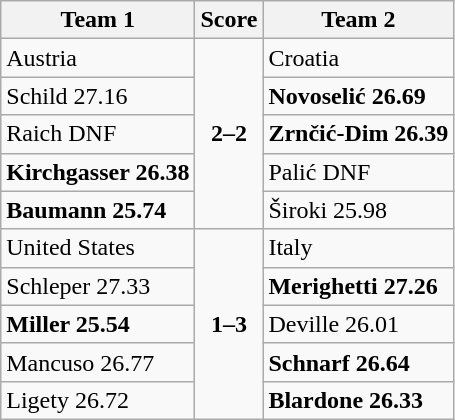<table class="wikitable">
<tr>
<th>Team 1</th>
<th>Score</th>
<th>Team 2</th>
</tr>
<tr>
<td> Austria</td>
<td rowspan=5 align="center"><strong>2–2</strong></td>
<td> Croatia</td>
</tr>
<tr>
<td>Schild 27.16</td>
<td><strong>Novoselić 26.69</strong></td>
</tr>
<tr>
<td>Raich DNF</td>
<td><strong>Zrnčić-Dim 26.39</strong></td>
</tr>
<tr>
<td><strong>Kirchgasser 26.38</strong></td>
<td>Palić DNF</td>
</tr>
<tr>
<td><strong>Baumann 25.74</strong></td>
<td>Široki 25.98</td>
</tr>
<tr>
<td> United States</td>
<td rowspan=5 align="center"><strong>1–3</strong></td>
<td> Italy</td>
</tr>
<tr>
<td>Schleper 27.33</td>
<td><strong>Merighetti 27.26</strong></td>
</tr>
<tr>
<td><strong>Miller 25.54</strong></td>
<td>Deville 26.01</td>
</tr>
<tr>
<td>Mancuso 26.77</td>
<td><strong>Schnarf 26.64</strong></td>
</tr>
<tr>
<td>Ligety 26.72</td>
<td><strong>Blardone 26.33</strong></td>
</tr>
</table>
